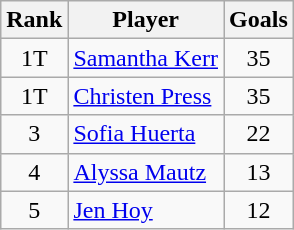<table class="wikitable" style="text-align:center;">
<tr>
<th>Rank</th>
<th>Player</th>
<th>Goals</th>
</tr>
<tr>
<td>1T</td>
<td align=left> <a href='#'>Samantha Kerr</a></td>
<td>35</td>
</tr>
<tr>
<td>1T</td>
<td align=left> <a href='#'>Christen Press</a></td>
<td>35</td>
</tr>
<tr>
<td>3</td>
<td align=left> <a href='#'>Sofia Huerta</a></td>
<td>22</td>
</tr>
<tr>
<td>4</td>
<td align=left> <a href='#'>Alyssa Mautz</a></td>
<td>13</td>
</tr>
<tr>
<td>5</td>
<td align=left> <a href='#'>Jen Hoy</a></td>
<td>12</td>
</tr>
</table>
